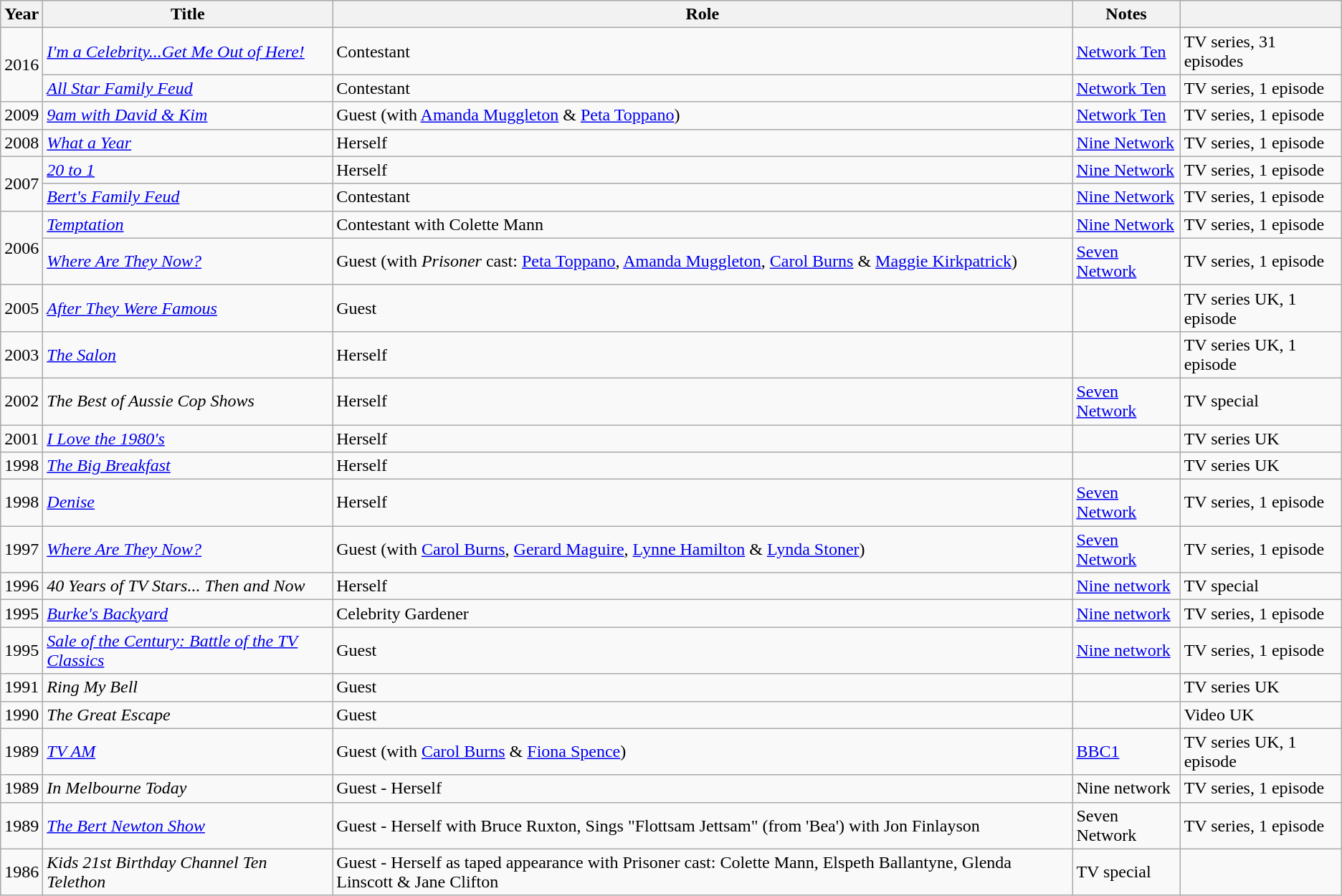<table class="wikitable sortable">
<tr>
<th>Year</th>
<th>Title</th>
<th>Role</th>
<th>Notes</th>
<th></th>
</tr>
<tr>
<td rowspan="2">2016</td>
<td><em><a href='#'>I'm a Celebrity...Get Me Out of Here!</a></em></td>
<td>Contestant</td>
<td><a href='#'>Network Ten</a></td>
<td>TV series, 31 episodes</td>
</tr>
<tr>
<td><em><a href='#'>All Star Family Feud</a></em></td>
<td>Contestant</td>
<td><a href='#'>Network Ten</a></td>
<td>TV series, 1 episode</td>
</tr>
<tr>
<td>2009</td>
<td><em><a href='#'>9am with David & Kim</a></em></td>
<td>Guest (with <a href='#'>Amanda Muggleton</a> & <a href='#'>Peta Toppano</a>)</td>
<td><a href='#'>Network Ten</a></td>
<td>TV series, 1 episode</td>
</tr>
<tr>
<td>2008</td>
<td><em><a href='#'>What a Year</a></em></td>
<td>Herself</td>
<td><a href='#'>Nine Network</a></td>
<td>TV series, 1 episode</td>
</tr>
<tr>
<td rowspan="2">2007</td>
<td><em><a href='#'>20 to 1</a></em></td>
<td>Herself</td>
<td><a href='#'>Nine Network</a></td>
<td>TV series, 1 episode</td>
</tr>
<tr>
<td><em><a href='#'>Bert's Family Feud</a></em></td>
<td>Contestant</td>
<td><a href='#'>Nine Network</a></td>
<td>TV series, 1 episode</td>
</tr>
<tr>
<td rowspan="2">2006</td>
<td><em><a href='#'>Temptation</a></em></td>
<td>Contestant with Colette Mann</td>
<td><a href='#'>Nine Network</a></td>
<td>TV series, 1 episode</td>
</tr>
<tr>
<td><em><a href='#'>Where Are They Now?</a></em></td>
<td>Guest (with <em>Prisoner</em> cast: <a href='#'>Peta Toppano</a>, <a href='#'>Amanda Muggleton</a>, <a href='#'>Carol Burns</a> & <a href='#'>Maggie Kirkpatrick</a>)</td>
<td><a href='#'>Seven Network</a></td>
<td>TV series, 1 episode</td>
</tr>
<tr>
<td>2005</td>
<td><em><a href='#'>After They Were Famous</a></em></td>
<td>Guest</td>
<td></td>
<td>TV series UK, 1 episode</td>
</tr>
<tr>
<td>2003</td>
<td><em><a href='#'>The Salon</a></em></td>
<td>Herself</td>
<td></td>
<td>TV series UK, 1 episode</td>
</tr>
<tr>
<td>2002</td>
<td><em>The Best of Aussie Cop Shows</em></td>
<td>Herself</td>
<td><a href='#'>Seven Network</a></td>
<td>TV special</td>
</tr>
<tr>
<td>2001</td>
<td><em><a href='#'>I Love the 1980's</a></em></td>
<td>Herself</td>
<td></td>
<td>TV series UK</td>
</tr>
<tr>
<td>1998</td>
<td><em><a href='#'>The Big Breakfast</a></em></td>
<td>Herself</td>
<td></td>
<td>TV series UK</td>
</tr>
<tr>
<td>1998</td>
<td><em><a href='#'>Denise</a></em></td>
<td>Herself</td>
<td><a href='#'>Seven Network</a></td>
<td>TV series, 1 episode</td>
</tr>
<tr>
<td>1997</td>
<td><em><a href='#'>Where Are They Now?</a></em></td>
<td>Guest (with <a href='#'>Carol Burns</a>, <a href='#'>Gerard Maguire</a>, <a href='#'>Lynne Hamilton</a> & <a href='#'>Lynda Stoner</a>)</td>
<td><a href='#'>Seven Network</a></td>
<td>TV series, 1 episode</td>
</tr>
<tr>
<td>1996</td>
<td><em>40 Years of TV Stars... Then and Now</em></td>
<td>Herself</td>
<td><a href='#'>Nine network</a></td>
<td>TV special</td>
</tr>
<tr>
<td>1995</td>
<td><em><a href='#'>Burke's Backyard</a></em></td>
<td>Celebrity Gardener</td>
<td><a href='#'>Nine network</a></td>
<td>TV series, 1 episode</td>
</tr>
<tr>
<td>1995</td>
<td><em><a href='#'>Sale of the Century: Battle of the TV Classics</a></em></td>
<td>Guest</td>
<td><a href='#'>Nine network</a></td>
<td>TV series, 1 episode</td>
</tr>
<tr>
<td>1991</td>
<td><em>Ring My Bell</em></td>
<td>Guest</td>
<td></td>
<td>TV series UK</td>
</tr>
<tr>
<td>1990</td>
<td><em>The Great Escape</em></td>
<td>Guest</td>
<td></td>
<td>Video UK</td>
</tr>
<tr>
<td>1989</td>
<td><em><a href='#'>TV AM</a></em></td>
<td>Guest (with <a href='#'>Carol Burns</a> & <a href='#'>Fiona Spence</a>)</td>
<td><a href='#'>BBC1</a></td>
<td>TV series UK, 1 episode</td>
</tr>
<tr>
<td>1989</td>
<td><em>In Melbourne Today</em></td>
<td>Guest - Herself</td>
<td>Nine network</td>
<td>TV series, 1 episode</td>
</tr>
<tr>
<td>1989</td>
<td><em><a href='#'>The Bert Newton Show</a></em></td>
<td>Guest - Herself with Bruce Ruxton, Sings "Flottsam Jettsam" (from 'Bea') with Jon Finlayson</td>
<td>Seven Network</td>
<td>TV series, 1 episode</td>
</tr>
<tr>
<td>1986</td>
<td><em>Kids 21st Birthday Channel Ten Telethon</em></td>
<td>Guest - Herself as taped appearance with Prisoner cast: Colette Mann, Elspeth Ballantyne, Glenda Linscott & Jane Clifton</td>
<td>TV special</td>
<td></td>
</tr>
</table>
